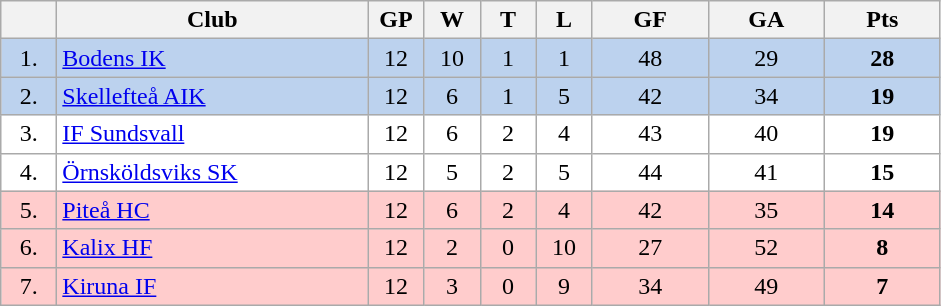<table class="wikitable">
<tr>
<th width="30"></th>
<th width="200">Club</th>
<th width="30">GP</th>
<th width="30">W</th>
<th width="30">T</th>
<th width="30">L</th>
<th width="70">GF</th>
<th width="70">GA</th>
<th width="70">Pts</th>
</tr>
<tr bgcolor="#BCD2EE" align="center">
<td>1.</td>
<td align="left"><a href='#'>Bodens IK</a></td>
<td>12</td>
<td>10</td>
<td>1</td>
<td>1</td>
<td>48</td>
<td>29</td>
<td><strong>28</strong></td>
</tr>
<tr bgcolor="#BCD2EE" align="center">
<td>2.</td>
<td align="left"><a href='#'>Skellefteå AIK</a></td>
<td>12</td>
<td>6</td>
<td>1</td>
<td>5</td>
<td>42</td>
<td>34</td>
<td><strong>19</strong></td>
</tr>
<tr bgcolor="#FFFFFF" align="center">
<td>3.</td>
<td align="left"><a href='#'>IF Sundsvall</a></td>
<td>12</td>
<td>6</td>
<td>2</td>
<td>4</td>
<td>43</td>
<td>40</td>
<td><strong>19</strong></td>
</tr>
<tr bgcolor="#FFFFFF" align="center">
<td>4.</td>
<td align="left"><a href='#'>Örnsköldsviks SK</a></td>
<td>12</td>
<td>5</td>
<td>2</td>
<td>5</td>
<td>44</td>
<td>41</td>
<td><strong>15</strong></td>
</tr>
<tr bgcolor="#FFCCCC" align="center">
<td>5.</td>
<td align="left"><a href='#'>Piteå HC</a></td>
<td>12</td>
<td>6</td>
<td>2</td>
<td>4</td>
<td>42</td>
<td>35</td>
<td><strong>14</strong></td>
</tr>
<tr bgcolor="#FFCCCC" align="center">
<td>6.</td>
<td align="left"><a href='#'>Kalix HF</a></td>
<td>12</td>
<td>2</td>
<td>0</td>
<td>10</td>
<td>27</td>
<td>52</td>
<td><strong>8</strong></td>
</tr>
<tr bgcolor="#FFCCCC" align="center">
<td>7.</td>
<td align="left"><a href='#'>Kiruna IF</a></td>
<td>12</td>
<td>3</td>
<td>0</td>
<td>9</td>
<td>34</td>
<td>49</td>
<td><strong>7</strong></td>
</tr>
</table>
